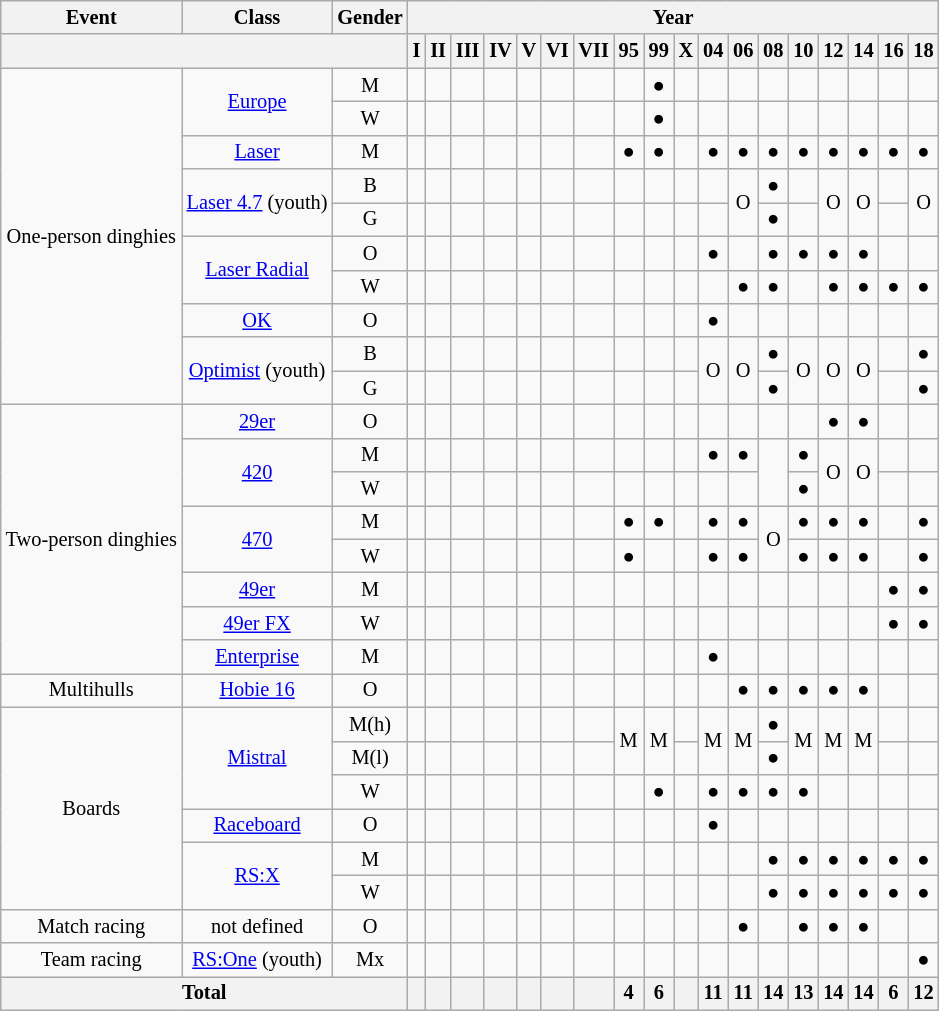<table class=wikitable style="font-size:85%; text-align:center">
<tr>
<th>Event</th>
<th>Class</th>
<th>Gender</th>
<th colspan=50>Year</th>
</tr>
<tr>
<th colspan=3></th>
<th>I</th>
<th>II</th>
<th>III</th>
<th>IV</th>
<th>V</th>
<th>VI</th>
<th>VII</th>
<th>95</th>
<th>99</th>
<th>X</th>
<th>04</th>
<th>06</th>
<th>08</th>
<th>10</th>
<th>12</th>
<th>14</th>
<th>16</th>
<th>18</th>
</tr>
<tr>
<td rowspan=10>One-person dinghies</td>
<td rowspan=2><a href='#'>Europe</a></td>
<td>M</td>
<td></td>
<td></td>
<td></td>
<td></td>
<td></td>
<td></td>
<td></td>
<td></td>
<td>●</td>
<td></td>
<td></td>
<td></td>
<td></td>
<td></td>
<td></td>
<td></td>
<td></td>
<td></td>
</tr>
<tr>
<td>W</td>
<td></td>
<td></td>
<td></td>
<td></td>
<td></td>
<td></td>
<td></td>
<td></td>
<td>●</td>
<td></td>
<td></td>
<td></td>
<td></td>
<td></td>
<td></td>
<td></td>
<td></td>
<td></td>
</tr>
<tr>
<td><a href='#'>Laser</a></td>
<td>M</td>
<td></td>
<td></td>
<td></td>
<td></td>
<td></td>
<td></td>
<td></td>
<td>●</td>
<td>●</td>
<td></td>
<td>●</td>
<td>●</td>
<td>●</td>
<td>●</td>
<td>●</td>
<td>●</td>
<td>●</td>
<td>●</td>
</tr>
<tr>
<td rowspan=2><a href='#'>Laser 4.7</a> (youth)</td>
<td>B</td>
<td></td>
<td></td>
<td></td>
<td></td>
<td></td>
<td></td>
<td></td>
<td></td>
<td></td>
<td></td>
<td></td>
<td rowspan=2>O</td>
<td>●</td>
<td></td>
<td rowspan=2>O</td>
<td rowspan=2>O</td>
<td></td>
<td rowspan=2>O</td>
</tr>
<tr>
<td>G</td>
<td></td>
<td></td>
<td></td>
<td></td>
<td></td>
<td></td>
<td></td>
<td></td>
<td></td>
<td></td>
<td></td>
<td>●</td>
<td></td>
<td></td>
</tr>
<tr>
<td rowspan=2><a href='#'>Laser Radial</a></td>
<td>O</td>
<td></td>
<td></td>
<td></td>
<td></td>
<td></td>
<td></td>
<td></td>
<td></td>
<td></td>
<td></td>
<td>●</td>
<td></td>
<td>●</td>
<td>●</td>
<td>●</td>
<td>●</td>
<td></td>
<td></td>
</tr>
<tr>
<td>W</td>
<td></td>
<td></td>
<td></td>
<td></td>
<td></td>
<td></td>
<td></td>
<td></td>
<td></td>
<td></td>
<td></td>
<td>●</td>
<td>●</td>
<td></td>
<td>●</td>
<td>●</td>
<td>●</td>
<td>●</td>
</tr>
<tr>
<td><a href='#'>OK</a></td>
<td>O</td>
<td></td>
<td></td>
<td></td>
<td></td>
<td></td>
<td></td>
<td></td>
<td></td>
<td></td>
<td></td>
<td>●</td>
<td></td>
<td></td>
<td></td>
<td></td>
<td></td>
<td></td>
<td></td>
</tr>
<tr>
<td rowspan=2><a href='#'>Optimist</a> (youth)</td>
<td>B</td>
<td></td>
<td></td>
<td></td>
<td></td>
<td></td>
<td></td>
<td></td>
<td></td>
<td></td>
<td></td>
<td rowspan=2>O</td>
<td rowspan=2>O</td>
<td>●</td>
<td rowspan=2>O</td>
<td rowspan=2>O</td>
<td rowspan=2>O</td>
<td></td>
<td>●</td>
</tr>
<tr>
<td>G</td>
<td></td>
<td></td>
<td></td>
<td></td>
<td></td>
<td></td>
<td></td>
<td></td>
<td></td>
<td></td>
<td>●</td>
<td></td>
<td>●</td>
</tr>
<tr>
<td rowspan=8>Two-person dinghies</td>
<td><a href='#'>29er</a></td>
<td>O</td>
<td></td>
<td></td>
<td></td>
<td></td>
<td></td>
<td></td>
<td></td>
<td></td>
<td></td>
<td></td>
<td></td>
<td></td>
<td></td>
<td></td>
<td>●</td>
<td>●</td>
<td></td>
<td></td>
</tr>
<tr>
<td rowspan=2><a href='#'>420</a></td>
<td>M</td>
<td></td>
<td></td>
<td></td>
<td></td>
<td></td>
<td></td>
<td></td>
<td></td>
<td></td>
<td></td>
<td>●</td>
<td>●</td>
<td rowspan=2></td>
<td>●</td>
<td rowspan=2>O</td>
<td rowspan=2>O</td>
<td></td>
<td></td>
</tr>
<tr>
<td>W</td>
<td></td>
<td></td>
<td></td>
<td></td>
<td></td>
<td></td>
<td></td>
<td></td>
<td></td>
<td></td>
<td></td>
<td></td>
<td>●</td>
<td></td>
<td></td>
</tr>
<tr>
<td rowspan=2><a href='#'>470</a></td>
<td>M</td>
<td></td>
<td></td>
<td></td>
<td></td>
<td></td>
<td></td>
<td></td>
<td>●</td>
<td>●</td>
<td></td>
<td>●</td>
<td>●</td>
<td rowspan=2>O</td>
<td>●</td>
<td>●</td>
<td>●</td>
<td></td>
<td>●</td>
</tr>
<tr>
<td>W</td>
<td></td>
<td></td>
<td></td>
<td></td>
<td></td>
<td></td>
<td></td>
<td>●</td>
<td></td>
<td></td>
<td>●</td>
<td>●</td>
<td>●</td>
<td>●</td>
<td>●</td>
<td></td>
<td>●</td>
</tr>
<tr>
<td><a href='#'>49er</a></td>
<td>M</td>
<td></td>
<td></td>
<td></td>
<td></td>
<td></td>
<td></td>
<td></td>
<td></td>
<td></td>
<td></td>
<td></td>
<td></td>
<td></td>
<td></td>
<td></td>
<td></td>
<td>●</td>
<td>●</td>
</tr>
<tr>
<td><a href='#'>49er FX</a></td>
<td>W</td>
<td></td>
<td></td>
<td></td>
<td></td>
<td></td>
<td></td>
<td></td>
<td></td>
<td></td>
<td></td>
<td></td>
<td></td>
<td></td>
<td></td>
<td></td>
<td></td>
<td>●</td>
<td>●</td>
</tr>
<tr>
<td><a href='#'>Enterprise</a></td>
<td>M</td>
<td></td>
<td></td>
<td></td>
<td></td>
<td></td>
<td></td>
<td></td>
<td></td>
<td></td>
<td></td>
<td>●</td>
<td></td>
<td></td>
<td></td>
<td></td>
<td></td>
<td></td>
<td></td>
</tr>
<tr>
<td>Multihulls</td>
<td><a href='#'>Hobie 16</a></td>
<td>O</td>
<td></td>
<td></td>
<td></td>
<td></td>
<td></td>
<td></td>
<td></td>
<td></td>
<td></td>
<td></td>
<td></td>
<td>●</td>
<td>●</td>
<td>●</td>
<td>●</td>
<td>●</td>
<td></td>
<td></td>
</tr>
<tr>
<td rowspan=6>Boards</td>
<td rowspan=3><a href='#'>Mistral</a></td>
<td>M(h)</td>
<td></td>
<td></td>
<td></td>
<td></td>
<td></td>
<td></td>
<td></td>
<td rowspan=2>M</td>
<td rowspan=2>M</td>
<td></td>
<td rowspan=2>M</td>
<td rowspan=2>M</td>
<td>●</td>
<td rowspan=2>M</td>
<td rowspan=2>M</td>
<td rowspan=2>M</td>
<td></td>
<td></td>
</tr>
<tr>
<td>M(l)</td>
<td></td>
<td></td>
<td></td>
<td></td>
<td></td>
<td></td>
<td></td>
<td></td>
<td>●</td>
<td></td>
<td></td>
</tr>
<tr>
<td>W</td>
<td></td>
<td></td>
<td></td>
<td></td>
<td></td>
<td></td>
<td></td>
<td></td>
<td>●</td>
<td></td>
<td>●</td>
<td>●</td>
<td>●</td>
<td>●</td>
<td></td>
<td></td>
<td></td>
<td></td>
</tr>
<tr>
<td><a href='#'>Raceboard</a></td>
<td>O</td>
<td></td>
<td></td>
<td></td>
<td></td>
<td></td>
<td></td>
<td></td>
<td></td>
<td></td>
<td></td>
<td>●</td>
<td></td>
<td></td>
<td></td>
<td></td>
<td></td>
<td></td>
<td></td>
</tr>
<tr>
<td rowspan=2><a href='#'>RS:X</a></td>
<td>M</td>
<td></td>
<td></td>
<td></td>
<td></td>
<td></td>
<td></td>
<td></td>
<td></td>
<td></td>
<td></td>
<td></td>
<td></td>
<td>●</td>
<td>●</td>
<td>●</td>
<td>●</td>
<td>●</td>
<td>●</td>
</tr>
<tr>
<td>W</td>
<td></td>
<td></td>
<td></td>
<td></td>
<td></td>
<td></td>
<td></td>
<td></td>
<td></td>
<td></td>
<td></td>
<td></td>
<td>●</td>
<td>●</td>
<td>●</td>
<td>●</td>
<td>●</td>
<td>●</td>
</tr>
<tr>
<td>Match racing</td>
<td>not defined</td>
<td>O</td>
<td></td>
<td></td>
<td></td>
<td></td>
<td></td>
<td></td>
<td></td>
<td></td>
<td></td>
<td></td>
<td></td>
<td>●</td>
<td></td>
<td>●</td>
<td>●</td>
<td>●</td>
<td></td>
<td></td>
</tr>
<tr>
<td>Team racing</td>
<td><a href='#'>RS:One</a> (youth)</td>
<td>Mx</td>
<td></td>
<td></td>
<td></td>
<td></td>
<td></td>
<td></td>
<td></td>
<td></td>
<td></td>
<td></td>
<td></td>
<td></td>
<td></td>
<td></td>
<td></td>
<td></td>
<td></td>
<td>●</td>
</tr>
<tr>
<th colspan=3>Total</th>
<th></th>
<th></th>
<th></th>
<th></th>
<th></th>
<th></th>
<th></th>
<th>4</th>
<th>6</th>
<th></th>
<th>11</th>
<th>11</th>
<th>14</th>
<th>13</th>
<th>14</th>
<th>14</th>
<th>6</th>
<th>12</th>
</tr>
</table>
